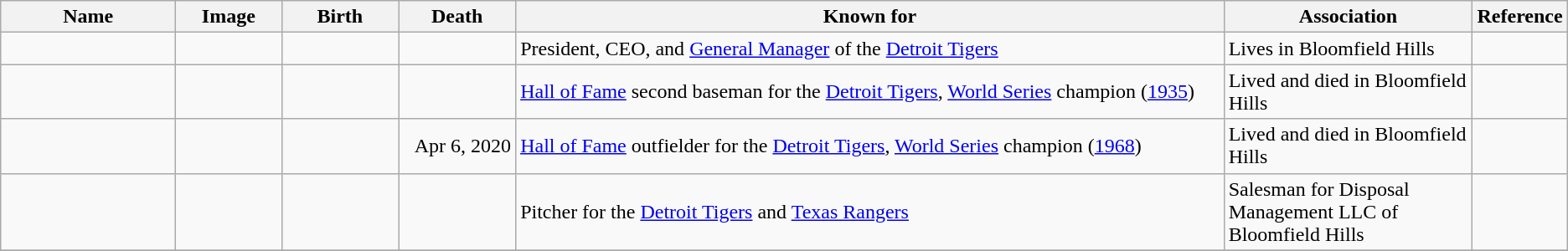<table class="wikitable sortable">
<tr>
<th scope="col" width="140">Name</th>
<th scope="col" width="80" class="unsortable">Image</th>
<th scope="col" width="90">Birth</th>
<th scope="col" width="90">Death</th>
<th scope="col" width="600" class="unsortable">Known for</th>
<th scope="col" width="200" class="unsortable">Association</th>
<th scope="col" width="30" class="unsortable">Reference</th>
</tr>
<tr>
<td></td>
<td></td>
<td align=right></td>
<td align=right></td>
<td>President, CEO, and <a href='#'>General Manager</a> of the <a href='#'>Detroit Tigers</a></td>
<td>Lives in Bloomfield Hills</td>
<td align="center"></td>
</tr>
<tr>
<td></td>
<td></td>
<td align=right></td>
<td align=right></td>
<td><a href='#'>Hall of Fame</a> second baseman for the <a href='#'>Detroit Tigers</a>, <a href='#'>World Series</a> champion (<a href='#'>1935</a>)</td>
<td>Lived and died in Bloomfield Hills</td>
<td align="center"></td>
</tr>
<tr>
<td></td>
<td></td>
<td align=right></td>
<td align=right>Apr 6, 2020</td>
<td><a href='#'>Hall of Fame</a> outfielder for the <a href='#'>Detroit Tigers</a>, <a href='#'>World Series</a> champion (<a href='#'>1968</a>)</td>
<td>Lived and died in Bloomfield Hills</td>
<td align="center"></td>
</tr>
<tr>
<td></td>
<td></td>
<td align=right></td>
<td align=right></td>
<td>Pitcher for the <a href='#'>Detroit Tigers</a> and <a href='#'>Texas Rangers</a></td>
<td>Salesman for Disposal Management LLC of Bloomfield Hills</td>
<td align="center"></td>
</tr>
<tr>
</tr>
</table>
